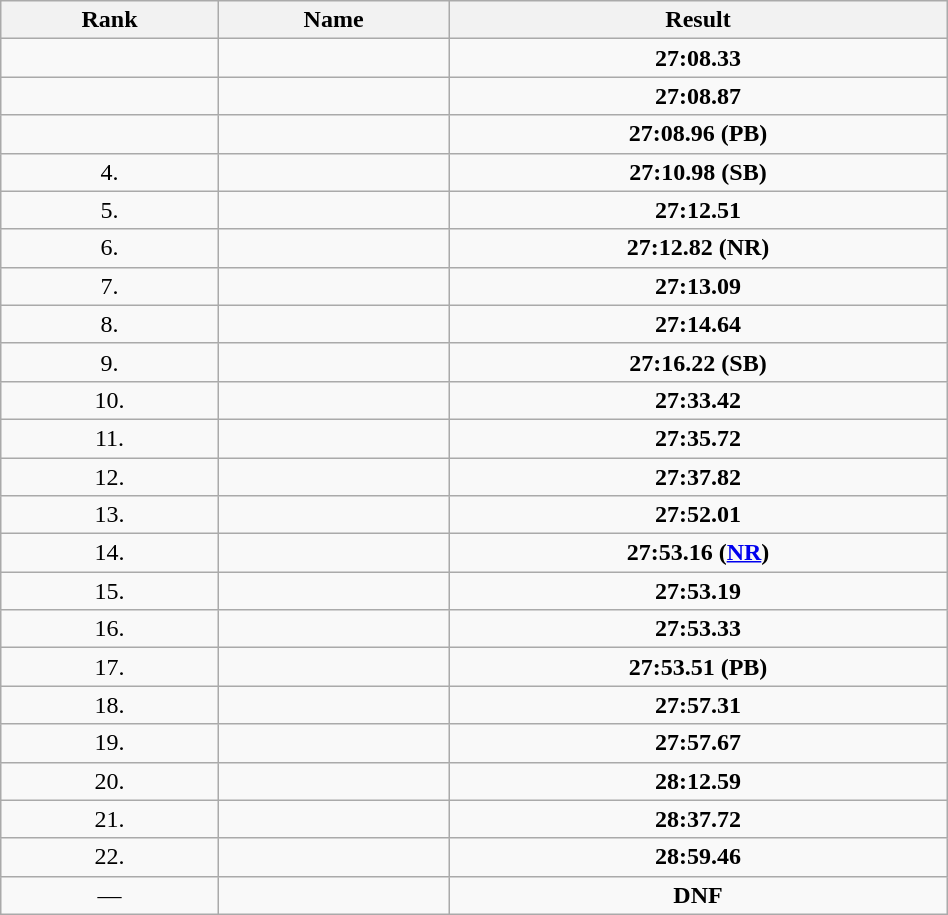<table class="wikitable sortable"  width=50%>
<tr>
<th>Rank</th>
<th>Name</th>
<th>Result</th>
</tr>
<tr>
<td align="center"></td>
<td></td>
<td align="center"><strong>27:08.33</strong></td>
</tr>
<tr>
<td align="center"></td>
<td></td>
<td align="center"><strong>27:08.87</strong></td>
</tr>
<tr>
<td align="center"></td>
<td></td>
<td align="center"><strong>27:08.96 (PB)</strong></td>
</tr>
<tr>
<td align="center">4.</td>
<td></td>
<td align="center"><strong>27:10.98 (SB)</strong></td>
</tr>
<tr>
<td align="center">5.</td>
<td></td>
<td align="center"><strong>27:12.51</strong></td>
</tr>
<tr>
<td align="center">6.</td>
<td></td>
<td align="center"><strong>27:12.82 (NR)</strong></td>
</tr>
<tr>
<td align="center">7.</td>
<td></td>
<td align="center"><strong>27:13.09</strong></td>
</tr>
<tr>
<td align="center">8.</td>
<td></td>
<td align="center"><strong>27:14.64</strong></td>
</tr>
<tr>
<td align="center">9.</td>
<td></td>
<td align="center"><strong>27:16.22 (SB)</strong></td>
</tr>
<tr>
<td align="center">10.</td>
<td></td>
<td align="center"><strong>27:33.42</strong></td>
</tr>
<tr>
<td align="center">11.</td>
<td></td>
<td align="center"><strong>27:35.72</strong></td>
</tr>
<tr>
<td align="center">12.</td>
<td></td>
<td align="center"><strong>27:37.82</strong></td>
</tr>
<tr>
<td align="center">13.</td>
<td></td>
<td align="center"><strong>27:52.01</strong></td>
</tr>
<tr>
<td align="center">14.</td>
<td></td>
<td align="center"><strong>27:53.16 (<a href='#'>NR</a>)</strong></td>
</tr>
<tr>
<td align="center">15.</td>
<td></td>
<td align="center"><strong>27:53.19</strong></td>
</tr>
<tr>
<td align="center">16.</td>
<td></td>
<td align="center"><strong>27:53.33</strong></td>
</tr>
<tr>
<td align="center">17.</td>
<td></td>
<td align="center"><strong>27:53.51 (PB)</strong></td>
</tr>
<tr>
<td align="center">18.</td>
<td></td>
<td align="center"><strong>27:57.31</strong></td>
</tr>
<tr>
<td align="center">19.</td>
<td></td>
<td align="center"><strong>27:57.67</strong></td>
</tr>
<tr>
<td align="center">20.</td>
<td></td>
<td align="center"><strong>28:12.59</strong></td>
</tr>
<tr>
<td align="center">21.</td>
<td></td>
<td align="center"><strong>28:37.72</strong></td>
</tr>
<tr>
<td align="center">22.</td>
<td></td>
<td align="center"><strong>28:59.46</strong></td>
</tr>
<tr>
<td align="center">—</td>
<td></td>
<td align="center"><strong>DNF</strong></td>
</tr>
</table>
